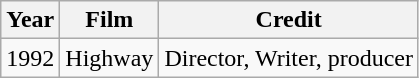<table class="wikitable">
<tr>
<th>Year</th>
<th>Film</th>
<th>Credit</th>
</tr>
<tr>
<td>1992</td>
<td>Highway</td>
<td>Director, Writer, producer</td>
</tr>
</table>
